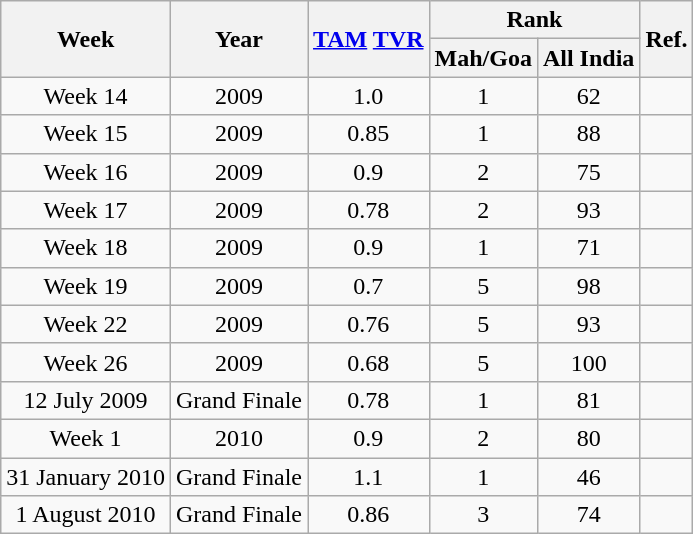<table class="wikitable sortable" style="text-align:center">
<tr>
<th rowspan="2">Week</th>
<th rowspan="2">Year</th>
<th rowspan="2"><a href='#'>TAM</a> <a href='#'>TVR</a></th>
<th colspan="2">Rank</th>
<th rowspan="2">Ref.</th>
</tr>
<tr>
<th>Mah/Goa</th>
<th>All India</th>
</tr>
<tr>
<td>Week 14</td>
<td>2009</td>
<td>1.0</td>
<td>1</td>
<td>62</td>
<td></td>
</tr>
<tr>
<td>Week 15</td>
<td>2009</td>
<td>0.85</td>
<td>1</td>
<td>88</td>
<td></td>
</tr>
<tr>
<td>Week 16</td>
<td>2009</td>
<td>0.9</td>
<td>2</td>
<td>75</td>
<td></td>
</tr>
<tr>
<td>Week 17</td>
<td>2009</td>
<td>0.78</td>
<td>2</td>
<td>93</td>
<td></td>
</tr>
<tr>
<td>Week 18</td>
<td>2009</td>
<td>0.9</td>
<td>1</td>
<td>71</td>
<td></td>
</tr>
<tr>
<td>Week 19</td>
<td>2009</td>
<td>0.7</td>
<td>5</td>
<td>98</td>
<td></td>
</tr>
<tr>
<td>Week 22</td>
<td>2009</td>
<td>0.76</td>
<td>5</td>
<td>93</td>
<td></td>
</tr>
<tr>
<td>Week 26</td>
<td>2009</td>
<td>0.68</td>
<td>5</td>
<td>100</td>
<td></td>
</tr>
<tr>
<td>12 July 2009</td>
<td>Grand Finale</td>
<td>0.78</td>
<td>1</td>
<td>81</td>
<td></td>
</tr>
<tr>
<td>Week 1</td>
<td>2010</td>
<td>0.9</td>
<td>2</td>
<td>80</td>
<td></td>
</tr>
<tr>
<td>31 January 2010</td>
<td>Grand Finale</td>
<td>1.1</td>
<td>1</td>
<td>46</td>
<td></td>
</tr>
<tr>
<td>1 August 2010</td>
<td>Grand Finale</td>
<td>0.86</td>
<td>3</td>
<td>74</td>
<td></td>
</tr>
</table>
